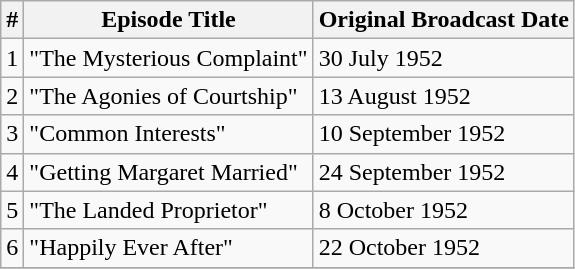<table class="wikitable">
<tr>
<th>#</th>
<th>Episode Title</th>
<th>Original Broadcast Date</th>
</tr>
<tr>
<td>1</td>
<td>"The Mysterious Complaint"</td>
<td>30 July 1952</td>
</tr>
<tr>
<td>2</td>
<td>"The Agonies of Courtship"</td>
<td>13 August 1952</td>
</tr>
<tr>
<td>3</td>
<td>"Common Interests"</td>
<td>10 September 1952</td>
</tr>
<tr>
<td>4</td>
<td>"Getting Margaret Married"</td>
<td>24 September 1952</td>
</tr>
<tr>
<td>5</td>
<td>"The Landed Proprietor"</td>
<td>8 October 1952</td>
</tr>
<tr>
<td>6</td>
<td>"Happily Ever After"</td>
<td>22 October 1952</td>
</tr>
<tr>
</tr>
</table>
